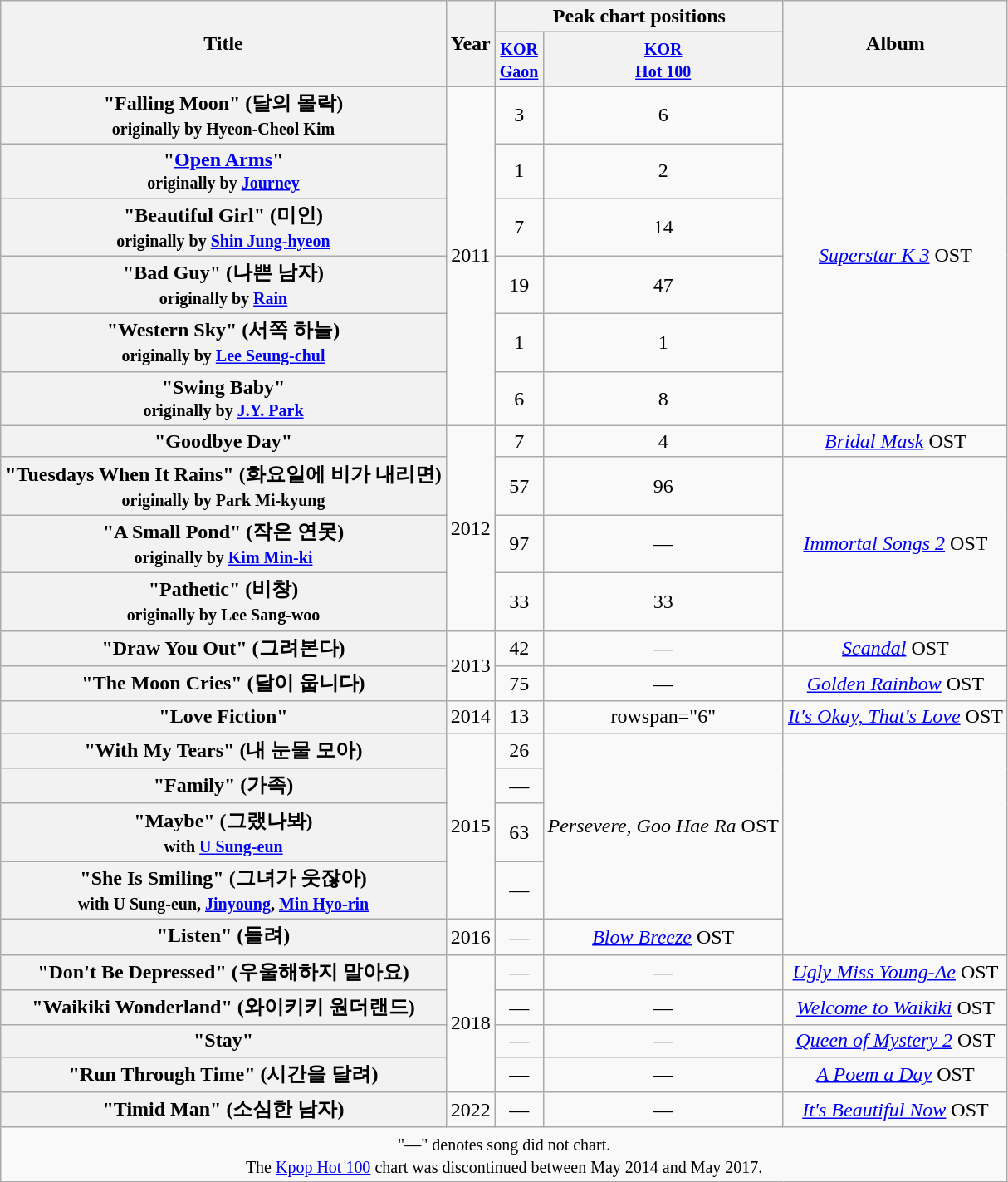<table class="wikitable plainrowheaders" style="text-align:center;">
<tr>
<th rowspan="2" scope="col">Title</th>
<th rowspan="2" scope="col">Year</th>
<th colspan="2" scope="col" style="width:5em;">Peak chart positions</th>
<th rowspan="2" scope="col">Album</th>
</tr>
<tr>
<th><small><a href='#'>KOR<br>Gaon</a></small><br></th>
<th><small><a href='#'>KOR<br>Hot 100</a></small><br></th>
</tr>
<tr>
<th scope="row">"Falling Moon" (달의 몰락)<br><small>originally by Hyeon-Cheol Kim</small></th>
<td rowspan="6">2011</td>
<td>3</td>
<td>6</td>
<td rowspan="6"><em><a href='#'>Superstar K 3</a></em> OST</td>
</tr>
<tr>
<th scope="row">"<a href='#'>Open Arms</a>"<br><small>originally by <a href='#'>Journey</a></small></th>
<td>1</td>
<td>2</td>
</tr>
<tr>
<th scope="row">"Beautiful Girl" (미인)<br><small>originally by <a href='#'>Shin Jung-hyeon</a></small></th>
<td>7</td>
<td>14</td>
</tr>
<tr>
<th scope="row">"Bad Guy" (나쁜 남자)<br><small>originally by <a href='#'>Rain</a></small></th>
<td>19</td>
<td>47</td>
</tr>
<tr>
<th scope="row">"Western Sky" (서쪽 하늘)<br><small>originally by <a href='#'>Lee Seung-chul</a></small></th>
<td>1</td>
<td>1</td>
</tr>
<tr>
<th scope="row">"Swing Baby"<br><small>originally by <a href='#'>J.Y. Park</a></small></th>
<td>6</td>
<td>8</td>
</tr>
<tr>
<th scope="row">"Goodbye Day"</th>
<td rowspan="4">2012</td>
<td>7</td>
<td>4</td>
<td><em><a href='#'>Bridal Mask</a></em> OST</td>
</tr>
<tr>
<th scope="row">"Tuesdays When It Rains" (화요일에 비가 내리면)<br><small>originally by Park Mi-kyung</small></th>
<td>57</td>
<td>96</td>
<td rowspan="3"><em><a href='#'>Immortal Songs 2</a></em> OST</td>
</tr>
<tr>
<th scope="row">"A Small Pond" (작은 연못)<br><small>originally by <a href='#'>Kim Min-ki</a></small></th>
<td>97</td>
<td>—</td>
</tr>
<tr>
<th scope="row">"Pathetic" (비창)<br><small>originally by Lee Sang-woo</small></th>
<td>33</td>
<td>33</td>
</tr>
<tr>
<th scope="row">"Draw You Out" (그려본다)</th>
<td rowspan="2">2013</td>
<td>42</td>
<td>—</td>
<td><em><a href='#'>Scandal</a></em> OST</td>
</tr>
<tr>
<th scope="row">"The Moon Cries" (달이 웁니다)</th>
<td>75</td>
<td>—</td>
<td><em><a href='#'>Golden Rainbow</a></em> OST</td>
</tr>
<tr>
<th scope="row">"Love Fiction"</th>
<td>2014</td>
<td>13</td>
<td>rowspan="6" </td>
<td><em><a href='#'>It's Okay, That's Love</a></em> OST</td>
</tr>
<tr>
<th scope="row">"With My Tears" (내 눈물 모아)</th>
<td rowspan="4">2015</td>
<td>26</td>
<td rowspan="4"><em>Persevere, Goo Hae Ra</em> OST</td>
</tr>
<tr>
<th scope="row">"Family" (가족)</th>
<td>—</td>
</tr>
<tr>
<th scope="row">"Maybe" (그랬나봐)<br><small>with <a href='#'>U Sung-eun</a></small></th>
<td>63</td>
</tr>
<tr>
<th scope="row">"She Is Smiling" (그녀가 웃잖아)<br><small>with U Sung-eun, <a href='#'>Jinyoung</a>, <a href='#'>Min Hyo-rin</a></small></th>
<td>—</td>
</tr>
<tr>
<th scope="row">"Listen" (들려)</th>
<td>2016</td>
<td>—</td>
<td><em><a href='#'>Blow Breeze</a></em> OST</td>
</tr>
<tr>
<th scope="row">"Don't Be Depressed" (우울해하지 말아요)</th>
<td rowspan="4">2018</td>
<td>—</td>
<td>—</td>
<td><em><a href='#'>Ugly Miss Young-Ae</a></em> OST</td>
</tr>
<tr>
<th scope="row">"Waikiki Wonderland" (와이키키 원더랜드)</th>
<td>—</td>
<td>—</td>
<td><em><a href='#'>Welcome to Waikiki</a></em> OST</td>
</tr>
<tr>
<th scope="row">"Stay"</th>
<td>—</td>
<td>—</td>
<td><em><a href='#'>Queen of Mystery 2</a></em> OST</td>
</tr>
<tr>
<th scope="row">"Run Through Time" (시간을 달려)</th>
<td>—</td>
<td>—</td>
<td><em><a href='#'>A Poem a Day</a></em> OST</td>
</tr>
<tr>
<th scope="row">"Timid Man" (소심한 남자)</th>
<td>2022</td>
<td>—</td>
<td>—</td>
<td><em><a href='#'>It's Beautiful Now</a></em> OST</td>
</tr>
<tr>
<td colspan="5"><small>"—" denotes song did not chart.<br>The <a href='#'>Kpop Hot 100</a> chart was discontinued between May 2014 and May 2017.</small></td>
</tr>
</table>
